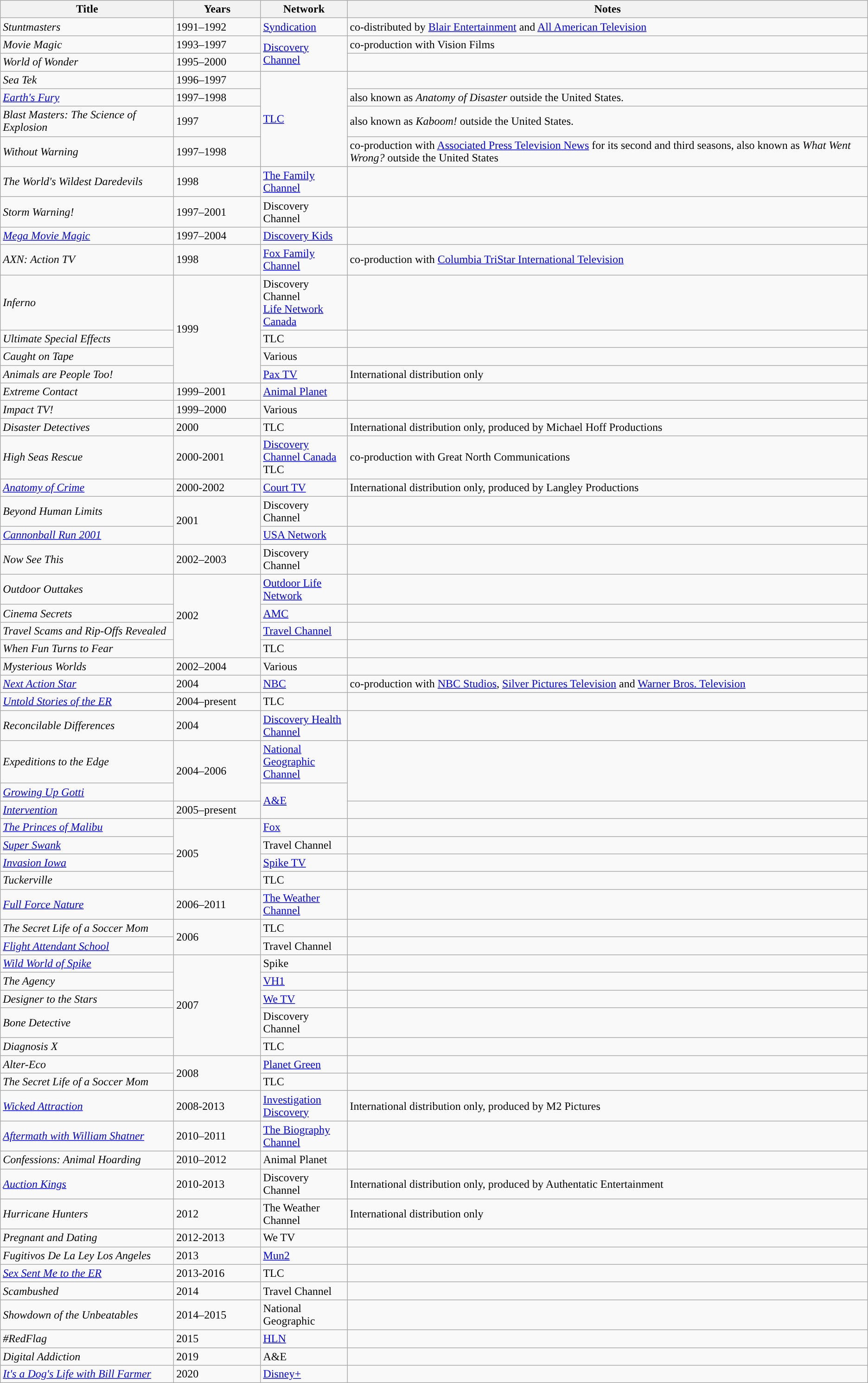<table class="wikitable sortable">
<tr>
<th style="width:20%;">Title</th>
<th style="width:10%;">Years</th>
<th style="width:10%;">Network</th>
<th style="width:60%;'">Notes</th>
</tr>
<tr>
<td><em>Stuntmasters</em></td>
<td>1991–1992</td>
<td><a href='#'>Syndication</a></td>
<td>co-distributed by <a href='#'>Blair Entertainment</a> and <a href='#'>All American Television</a></td>
</tr>
<tr>
<td><em>Movie Magic</em></td>
<td>1993–1997</td>
<td rowspan="2"><a href='#'>Discovery Channel</a></td>
<td>co-production with Vision Films</td>
</tr>
<tr>
<td><em>World of Wonder</em></td>
<td>1995–2000</td>
<td></td>
</tr>
<tr>
<td><em>Sea Tek</em></td>
<td>1996–1997</td>
<td rowspan="4"><a href='#'>TLC</a></td>
<td></td>
</tr>
<tr>
<td><em><a href='#'>Earth's Fury</a></em></td>
<td>1997–1998</td>
<td>also known as <em>Anatomy of Disaster</em> outside the United States.</td>
</tr>
<tr>
<td><em>Blast Masters: The Science of Explosion</em></td>
<td>1997</td>
<td>also known as <em>Kaboom!</em> outside the United States.</td>
</tr>
<tr>
<td><em>Without Warning</em></td>
<td>1997–1998</td>
<td>co-production with <a href='#'>Associated Press Television News</a> for its second and third seasons, also known as <em>What Went Wrong?</em> outside the United States</td>
</tr>
<tr>
<td><em>The World's Wildest Daredevils</em></td>
<td>1998</td>
<td><a href='#'>The Family Channel</a></td>
<td></td>
</tr>
<tr>
<td><em>Storm Warning!</em></td>
<td>1997–2001</td>
<td>Discovery Channel</td>
<td></td>
</tr>
<tr>
<td><em><a href='#'>Mega Movie Magic</a></em></td>
<td>1997–2004</td>
<td><a href='#'>Discovery Kids</a></td>
<td></td>
</tr>
<tr>
<td><em>AXN: Action TV</em></td>
<td>1998</td>
<td><a href='#'>Fox Family Channel</a></td>
<td>co-production with <a href='#'>Columbia TriStar International Television</a></td>
</tr>
<tr>
<td><em>Inferno</em></td>
<td rowspan="4">1999</td>
<td>Discovery Channel<br><a href='#'>Life Network Canada</a></td>
<td></td>
</tr>
<tr>
<td><em>Ultimate Special Effects</em></td>
<td>TLC</td>
<td></td>
</tr>
<tr>
<td><em>Caught on Tape</em></td>
<td>Various</td>
<td></td>
</tr>
<tr>
<td><em>Animals are People Too!</em></td>
<td><a href='#'>Pax TV</a></td>
<td>International distribution only</td>
</tr>
<tr>
<td><em>Extreme Contact</em></td>
<td>1999–2001</td>
<td><a href='#'>Animal Planet</a></td>
<td></td>
</tr>
<tr>
<td><em>Impact TV!</em></td>
<td>1999–2000</td>
<td>Various</td>
<td></td>
</tr>
<tr>
<td><em>Disaster Detectives</em></td>
<td>2000</td>
<td>TLC</td>
<td>International distribution only, produced by Michael Hoff Productions</td>
</tr>
<tr>
<td><em>High Seas Rescue</em></td>
<td>2000-2001</td>
<td><a href='#'>Discovery Channel Canada</a><br>TLC</td>
<td>co-production with Great North Communications</td>
</tr>
<tr>
<td><em><a href='#'>Anatomy of Crime</a></em></td>
<td>2000-2002</td>
<td><a href='#'>Court TV</a></td>
<td>International distribution only, produced by Langley Productions</td>
</tr>
<tr>
<td><em>Beyond Human Limits</em></td>
<td rowspan="2">2001</td>
<td>Discovery Channel</td>
<td></td>
</tr>
<tr>
<td><em><a href='#'>Cannonball Run 2001</a></em></td>
<td><a href='#'>USA Network</a></td>
<td></td>
</tr>
<tr>
<td><em>Now See This</em></td>
<td>2002–2003</td>
<td>Discovery Channel</td>
</tr>
<tr>
<td><em>Outdoor Outtakes</em></td>
<td rowspan="4">2002</td>
<td><a href='#'>Outdoor Life Network</a></td>
<td></td>
</tr>
<tr>
<td><em>Cinema Secrets</em></td>
<td><a href='#'>AMC</a></td>
<td></td>
</tr>
<tr>
<td><em>Travel Scams and Rip-Offs Revealed</em></td>
<td><a href='#'>Travel Channel</a></td>
<td></td>
</tr>
<tr>
<td><em>When Fun Turns to Fear</em></td>
<td>TLC</td>
<td></td>
</tr>
<tr>
<td><em>Mysterious Worlds</em></td>
<td>2002–2004</td>
<td>Various</td>
<td></td>
</tr>
<tr>
<td><em><a href='#'>Next Action Star</a></em></td>
<td>2004</td>
<td><a href='#'>NBC</a></td>
<td>co-production with <a href='#'>NBC Studios</a>, <a href='#'>Silver Pictures Television</a> and <a href='#'>Warner Bros. Television</a></td>
</tr>
<tr>
<td><em><a href='#'>Untold Stories of the ER</a></em></td>
<td>2004–present</td>
<td>TLC</td>
<td></td>
</tr>
<tr>
<td><em>Reconcilable Differences</em></td>
<td>2004</td>
<td><a href='#'>Discovery Health Channel</a></td>
<td></td>
</tr>
<tr>
<td><em>Expeditions to the Edge</em></td>
<td rowspan="2">2004–2006</td>
<td><a href='#'>National Geographic Channel</a></td>
</tr>
<tr>
<td><em><a href='#'>Growing Up Gotti</a></em></td>
<td rowspan="2"><a href='#'>A&E</a></td>
</tr>
<tr>
<td><em><a href='#'>Intervention</a></em></td>
<td>2005–present</td>
<td></td>
</tr>
<tr>
<td><em><a href='#'>The Princes of Malibu</a></em></td>
<td rowspan="4">2005</td>
<td><a href='#'>Fox</a></td>
<td></td>
</tr>
<tr>
<td><em><a href='#'>Super Swank</a></em></td>
<td>Travel Channel</td>
<td></td>
</tr>
<tr>
<td><em><a href='#'>Invasion Iowa</a></em></td>
<td><a href='#'>Spike TV</a></td>
<td></td>
</tr>
<tr>
<td><em>Tuckerville</em></td>
<td>TLC</td>
<td></td>
</tr>
<tr>
<td><em><a href='#'>Full Force Nature</a></em></td>
<td>2006–2011</td>
<td><a href='#'>The Weather Channel</a></td>
<td></td>
</tr>
<tr>
<td><em>The Secret Life of a Soccer Mom</em></td>
<td rowspan="2">2006</td>
<td>TLC</td>
<td></td>
</tr>
<tr>
<td><em><a href='#'>Flight Attendant School</a></em></td>
<td>Travel Channel</td>
<td></td>
</tr>
<tr>
<td><em><a href='#'>Wild World of Spike</a></em></td>
<td rowspan="5">2007</td>
<td>Spike</td>
<td></td>
</tr>
<tr>
<td><em>The Agency</em></td>
<td><a href='#'>VH1</a></td>
<td></td>
</tr>
<tr>
<td><em>Designer to the Stars</em></td>
<td><a href='#'>We TV</a></td>
<td></td>
</tr>
<tr>
<td><em>Bone Detective</em></td>
<td>Discovery Channel</td>
<td></td>
</tr>
<tr>
<td><em>Diagnosis X</em></td>
<td>TLC</td>
<td></td>
</tr>
<tr>
<td><em>Alter-Eco</em></td>
<td rowspan="2">2008</td>
<td><a href='#'>Planet Green</a></td>
<td></td>
</tr>
<tr>
<td><em>The Secret Life of a Soccer Mom</em></td>
<td>TLC</td>
<td></td>
</tr>
<tr>
<td><em><a href='#'>Wicked Attraction</a></em></td>
<td>2008-2013</td>
<td><a href='#'>Investigation Discovery</a></td>
<td>International distribution only, produced by M2 Pictures</td>
</tr>
<tr>
<td><em><a href='#'>Aftermath with William Shatner</a></em></td>
<td>2010–2011</td>
<td><a href='#'>The Biography Channel</a></td>
<td></td>
</tr>
<tr>
<td><em>Confessions: Animal Hoarding</em></td>
<td>2010–2012</td>
<td>Animal Planet</td>
<td></td>
</tr>
<tr>
<td><em><a href='#'>Auction Kings</a></em></td>
<td>2010-2013</td>
<td>Discovery Channel</td>
<td>International distribution only, produced by Authentatic Entertainment</td>
</tr>
<tr>
<td><em>Hurricane Hunters</em></td>
<td>2012</td>
<td>The Weather Channel</td>
<td>International distribution only</td>
</tr>
<tr>
<td><em>Pregnant and Dating</em></td>
<td>2012-2013</td>
<td>We TV</td>
<td></td>
</tr>
<tr>
<td><em>Fugitivos De La Ley Los Angeles</em></td>
<td>2013</td>
<td><a href='#'>Mun2</a></td>
<td></td>
</tr>
<tr>
<td><em><a href='#'>Sex Sent Me to the ER</a></em></td>
<td>2013-2016</td>
<td>TLC</td>
<td></td>
</tr>
<tr>
<td><em>Scambushed</em></td>
<td>2014</td>
<td>Travel Channel</td>
<td></td>
</tr>
<tr>
<td><em>Showdown of the Unbeatables</em></td>
<td>2014–2015</td>
<td>National Geographic</td>
<td></td>
</tr>
<tr>
<td><em>#RedFlag</em></td>
<td>2015</td>
<td><a href='#'>HLN</a></td>
<td></td>
</tr>
<tr>
<td><em>Digital Addiction</em></td>
<td>2019</td>
<td>A&E</td>
<td></td>
</tr>
<tr>
<td><a href='#'><em>It's a Dog's Life with Bill Farmer</em></a></td>
<td>2020</td>
<td><a href='#'>Disney+</a></td>
<td></td>
</tr>
</table>
